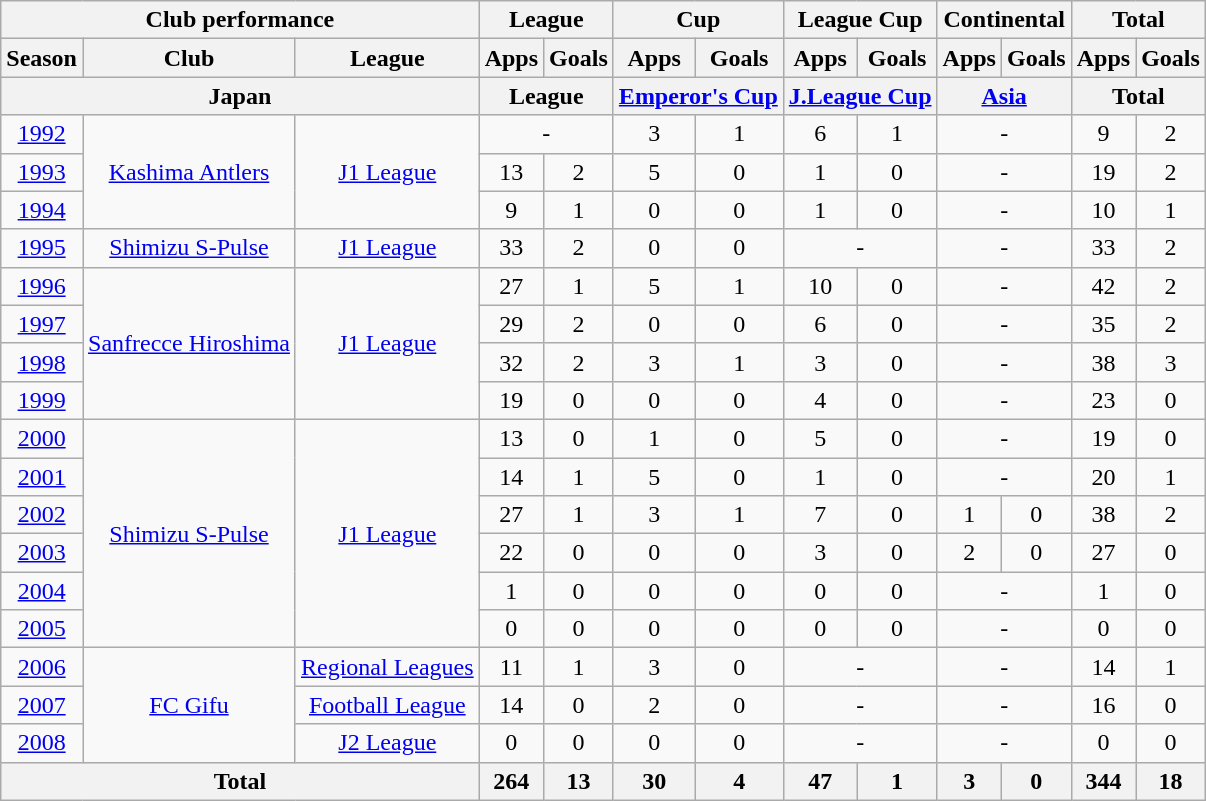<table class="wikitable" style="text-align:center;">
<tr>
<th colspan=3>Club performance</th>
<th colspan=2>League</th>
<th colspan=2>Cup</th>
<th colspan=2>League Cup</th>
<th colspan=2>Continental</th>
<th colspan=2>Total</th>
</tr>
<tr>
<th>Season</th>
<th>Club</th>
<th>League</th>
<th>Apps</th>
<th>Goals</th>
<th>Apps</th>
<th>Goals</th>
<th>Apps</th>
<th>Goals</th>
<th>Apps</th>
<th>Goals</th>
<th>Apps</th>
<th>Goals</th>
</tr>
<tr>
<th colspan=3>Japan</th>
<th colspan=2>League</th>
<th colspan=2><a href='#'>Emperor's Cup</a></th>
<th colspan=2><a href='#'>J.League Cup</a></th>
<th colspan=2><a href='#'>Asia</a></th>
<th colspan=2>Total</th>
</tr>
<tr>
<td><a href='#'>1992</a></td>
<td rowspan="3"><a href='#'>Kashima Antlers</a></td>
<td rowspan="3"><a href='#'>J1 League</a></td>
<td colspan="2">-</td>
<td>3</td>
<td>1</td>
<td>6</td>
<td>1</td>
<td colspan="2">-</td>
<td>9</td>
<td>2</td>
</tr>
<tr>
<td><a href='#'>1993</a></td>
<td>13</td>
<td>2</td>
<td>5</td>
<td>0</td>
<td>1</td>
<td>0</td>
<td colspan="2">-</td>
<td>19</td>
<td>2</td>
</tr>
<tr>
<td><a href='#'>1994</a></td>
<td>9</td>
<td>1</td>
<td>0</td>
<td>0</td>
<td>1</td>
<td>0</td>
<td colspan="2">-</td>
<td>10</td>
<td>1</td>
</tr>
<tr>
<td><a href='#'>1995</a></td>
<td><a href='#'>Shimizu S-Pulse</a></td>
<td><a href='#'>J1 League</a></td>
<td>33</td>
<td>2</td>
<td>0</td>
<td>0</td>
<td colspan="2">-</td>
<td colspan="2">-</td>
<td>33</td>
<td>2</td>
</tr>
<tr>
<td><a href='#'>1996</a></td>
<td rowspan="4"><a href='#'>Sanfrecce Hiroshima</a></td>
<td rowspan="4"><a href='#'>J1 League</a></td>
<td>27</td>
<td>1</td>
<td>5</td>
<td>1</td>
<td>10</td>
<td>0</td>
<td colspan="2">-</td>
<td>42</td>
<td>2</td>
</tr>
<tr>
<td><a href='#'>1997</a></td>
<td>29</td>
<td>2</td>
<td>0</td>
<td>0</td>
<td>6</td>
<td>0</td>
<td colspan="2">-</td>
<td>35</td>
<td>2</td>
</tr>
<tr>
<td><a href='#'>1998</a></td>
<td>32</td>
<td>2</td>
<td>3</td>
<td>1</td>
<td>3</td>
<td>0</td>
<td colspan="2">-</td>
<td>38</td>
<td>3</td>
</tr>
<tr>
<td><a href='#'>1999</a></td>
<td>19</td>
<td>0</td>
<td>0</td>
<td>0</td>
<td>4</td>
<td>0</td>
<td colspan="2">-</td>
<td>23</td>
<td>0</td>
</tr>
<tr>
<td><a href='#'>2000</a></td>
<td rowspan="6"><a href='#'>Shimizu S-Pulse</a></td>
<td rowspan="6"><a href='#'>J1 League</a></td>
<td>13</td>
<td>0</td>
<td>1</td>
<td>0</td>
<td>5</td>
<td>0</td>
<td colspan="2">-</td>
<td>19</td>
<td>0</td>
</tr>
<tr>
<td><a href='#'>2001</a></td>
<td>14</td>
<td>1</td>
<td>5</td>
<td>0</td>
<td>1</td>
<td>0</td>
<td colspan="2">-</td>
<td>20</td>
<td>1</td>
</tr>
<tr>
<td><a href='#'>2002</a></td>
<td>27</td>
<td>1</td>
<td>3</td>
<td>1</td>
<td>7</td>
<td>0</td>
<td>1</td>
<td>0</td>
<td>38</td>
<td>2</td>
</tr>
<tr>
<td><a href='#'>2003</a></td>
<td>22</td>
<td>0</td>
<td>0</td>
<td>0</td>
<td>3</td>
<td>0</td>
<td>2</td>
<td>0</td>
<td>27</td>
<td>0</td>
</tr>
<tr>
<td><a href='#'>2004</a></td>
<td>1</td>
<td>0</td>
<td>0</td>
<td>0</td>
<td>0</td>
<td>0</td>
<td colspan="2">-</td>
<td>1</td>
<td>0</td>
</tr>
<tr>
<td><a href='#'>2005</a></td>
<td>0</td>
<td>0</td>
<td>0</td>
<td>0</td>
<td>0</td>
<td>0</td>
<td colspan="2">-</td>
<td>0</td>
<td>0</td>
</tr>
<tr>
<td><a href='#'>2006</a></td>
<td rowspan="3"><a href='#'>FC Gifu</a></td>
<td><a href='#'>Regional Leagues</a></td>
<td>11</td>
<td>1</td>
<td>3</td>
<td>0</td>
<td colspan="2">-</td>
<td colspan="2">-</td>
<td>14</td>
<td>1</td>
</tr>
<tr>
<td><a href='#'>2007</a></td>
<td><a href='#'>Football League</a></td>
<td>14</td>
<td>0</td>
<td>2</td>
<td>0</td>
<td colspan="2">-</td>
<td colspan="2">-</td>
<td>16</td>
<td>0</td>
</tr>
<tr>
<td><a href='#'>2008</a></td>
<td><a href='#'>J2 League</a></td>
<td>0</td>
<td>0</td>
<td>0</td>
<td>0</td>
<td colspan="2">-</td>
<td colspan="2">-</td>
<td>0</td>
<td>0</td>
</tr>
<tr>
<th colspan=3>Total</th>
<th>264</th>
<th>13</th>
<th>30</th>
<th>4</th>
<th>47</th>
<th>1</th>
<th>3</th>
<th>0</th>
<th>344</th>
<th>18</th>
</tr>
</table>
